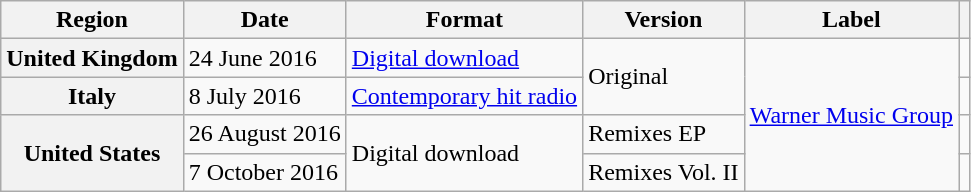<table class=wikitable>
<tr>
<th>Region</th>
<th>Date</th>
<th>Format</th>
<th>Version</th>
<th>Label</th>
<th></th>
</tr>
<tr>
<th scope"row">United Kingdom</th>
<td>24 June 2016</td>
<td><a href='#'>Digital download</a></td>
<td rowspan="2">Original</td>
<td rowspan="4"><a href='#'>Warner Music Group</a></td>
<td></td>
</tr>
<tr>
<th scope="row">Italy</th>
<td>8 July 2016</td>
<td><a href='#'>Contemporary hit radio</a></td>
<td></td>
</tr>
<tr>
<th scope="row" rowspan="2">United States</th>
<td>26 August 2016</td>
<td rowspan="2">Digital download</td>
<td>Remixes EP</td>
<td></td>
</tr>
<tr>
<td>7 October 2016</td>
<td>Remixes Vol. II</td>
<td></td>
</tr>
</table>
